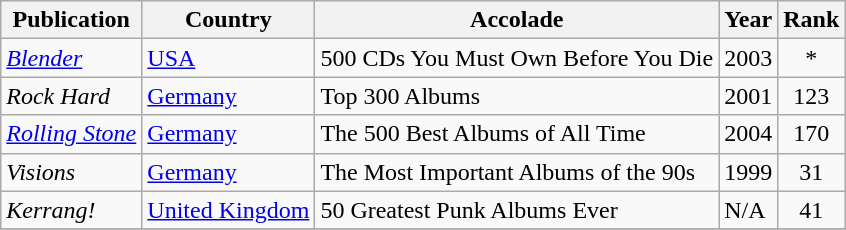<table class="wikitable">
<tr>
<th>Publication</th>
<th>Country</th>
<th>Accolade</th>
<th>Year</th>
<th>Rank</th>
</tr>
<tr>
<td><em><a href='#'>Blender</a></em></td>
<td><a href='#'>USA</a></td>
<td>500 CDs You Must Own Before You Die</td>
<td>2003</td>
<td align="center">*</td>
</tr>
<tr>
<td><em>Rock Hard</em></td>
<td><a href='#'>Germany</a></td>
<td>Top 300 Albums</td>
<td>2001</td>
<td align="center">123</td>
</tr>
<tr>
<td><em><a href='#'>Rolling Stone</a></em></td>
<td><a href='#'>Germany</a></td>
<td>The 500 Best Albums of All Time</td>
<td>2004</td>
<td align="center">170</td>
</tr>
<tr>
<td><em>Visions</em></td>
<td><a href='#'>Germany</a></td>
<td>The Most Important Albums of the 90s</td>
<td>1999</td>
<td align="center">31</td>
</tr>
<tr>
<td><em>Kerrang!</em></td>
<td><a href='#'>United Kingdom</a></td>
<td>50 Greatest Punk Albums Ever</td>
<td>N/A</td>
<td align="center">41</td>
</tr>
<tr>
</tr>
</table>
